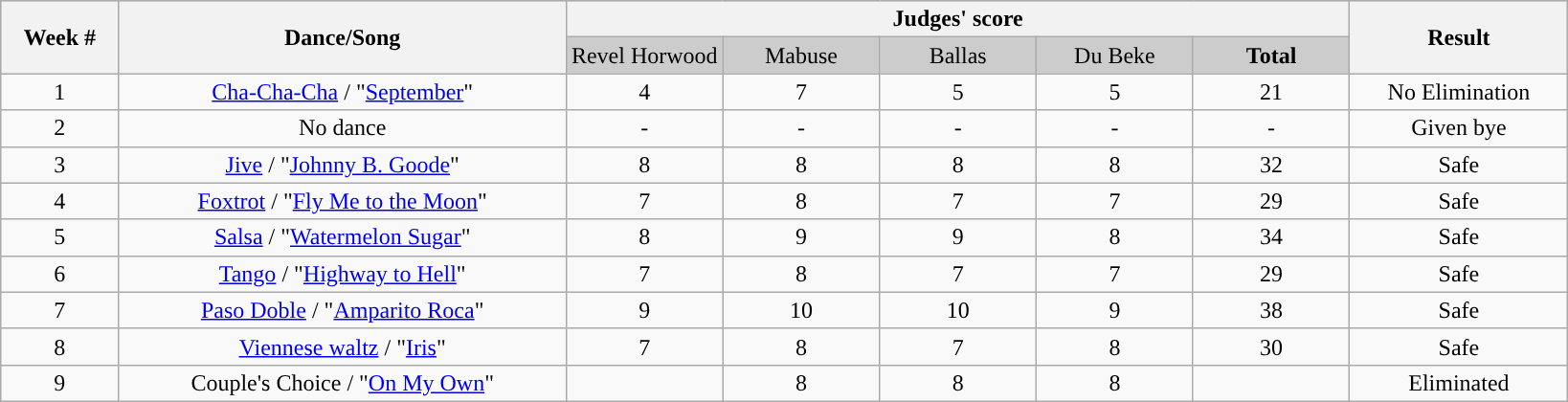<table class="wikitable collapsible collapsed">
<tr style="text-align:center; background:#ccc;">
<th rowspan="2">Week #</th>
<th rowspan="2">Dance/Song</th>
<th colspan="5">Judges' score</th>
<th rowspan="2">Result</th>
</tr>
<tr style="text-align:center; background:#ccc;">
<td style="width:10%; ">Revel Horwood</td>
<td style="width:10%; ">Mabuse</td>
<td style="width:10%; ">Ballas</td>
<td style="width:10%; ">Du Beke</td>
<td style="width:10%; "><strong>Total</strong></td>
</tr>
<tr style="text-align:center;">
<td>1</td>
<td><a href='#'>Cha-Cha-Cha</a> / "<a href='#'>September</a>"</td>
<td>4</td>
<td>7</td>
<td>5</td>
<td>5</td>
<td>21</td>
<td>No Elimination</td>
</tr>
<tr style="text-align:center;">
<td>2</td>
<td>No dance</td>
<td>-</td>
<td>-</td>
<td>-</td>
<td>-</td>
<td>-</td>
<td>Given bye</td>
</tr>
<tr style="text-align:center;">
<td>3</td>
<td><a href='#'>Jive</a> / "<a href='#'>Johnny B. Goode</a>"</td>
<td>8</td>
<td>8</td>
<td>8</td>
<td>8</td>
<td>32</td>
<td>Safe</td>
</tr>
<tr style="text-align:center;">
<td>4</td>
<td><a href='#'>Foxtrot</a> / "<a href='#'>Fly Me to the Moon</a>"</td>
<td>7</td>
<td>8</td>
<td>7</td>
<td>7</td>
<td>29</td>
<td>Safe</td>
</tr>
<tr style="text-align:center;">
<td>5</td>
<td><a href='#'>Salsa</a> / "<a href='#'>Watermelon Sugar</a>"</td>
<td>8</td>
<td>9</td>
<td>9</td>
<td>8</td>
<td>34</td>
<td>Safe</td>
</tr>
<tr style="text-align:center;">
<td>6</td>
<td><a href='#'>Tango</a> / "<a href='#'>Highway to Hell</a>"</td>
<td>7</td>
<td>8</td>
<td>7</td>
<td>7</td>
<td>29</td>
<td>Safe</td>
</tr>
<tr style="text-align:center;">
<td>7</td>
<td><a href='#'>Paso Doble</a> / "<a href='#'>Amparito Roca</a>"</td>
<td>9</td>
<td>10</td>
<td>10</td>
<td>9</td>
<td>38</td>
<td>Safe</td>
</tr>
<tr style="text-align:center;">
<td>8</td>
<td><a href='#'>Viennese waltz</a> / "<a href='#'>Iris</a>"</td>
<td>7</td>
<td>8</td>
<td>7</td>
<td>8</td>
<td>30</td>
<td>Safe</td>
</tr>
<tr style="text-align:center;">
<td>9</td>
<td>Couple's Choice / "<a href='#'>On My Own</a>"</td>
<td></td>
<td>8</td>
<td>8</td>
<td>8</td>
<td></td>
<td>Eliminated</td>
</tr>
</table>
